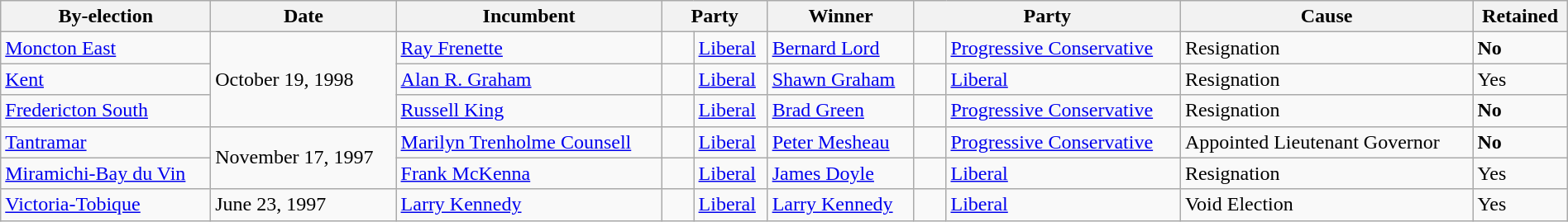<table class=wikitable style="width:100%">
<tr>
<th>By-election</th>
<th>Date</th>
<th>Incumbent</th>
<th colspan=2>Party</th>
<th>Winner</th>
<th colspan=2>Party</th>
<th>Cause</th>
<th>Retained</th>
</tr>
<tr>
<td><a href='#'>Moncton East</a></td>
<td rowspan="3">October 19, 1998</td>
<td><a href='#'>Ray Frenette</a></td>
<td>    </td>
<td><a href='#'>Liberal</a></td>
<td><a href='#'>Bernard Lord</a></td>
<td>    </td>
<td><a href='#'>Progressive Conservative</a></td>
<td>Resignation</td>
<td><strong>No</strong></td>
</tr>
<tr>
<td><a href='#'>Kent</a></td>
<td><a href='#'>Alan R. Graham</a></td>
<td>    </td>
<td><a href='#'>Liberal</a></td>
<td><a href='#'>Shawn Graham</a></td>
<td>    </td>
<td><a href='#'>Liberal</a></td>
<td>Resignation</td>
<td>Yes</td>
</tr>
<tr>
<td><a href='#'>Fredericton South</a></td>
<td><a href='#'>Russell King</a></td>
<td>    </td>
<td><a href='#'>Liberal</a></td>
<td><a href='#'>Brad Green</a></td>
<td>    </td>
<td><a href='#'>Progressive Conservative</a></td>
<td>Resignation</td>
<td><strong>No</strong></td>
</tr>
<tr>
<td><a href='#'>Tantramar</a></td>
<td rowspan="2">November 17, 1997</td>
<td><a href='#'>Marilyn Trenholme Counsell</a></td>
<td>    </td>
<td><a href='#'>Liberal</a></td>
<td><a href='#'>Peter Mesheau</a></td>
<td>    </td>
<td><a href='#'>Progressive Conservative</a></td>
<td>Appointed Lieutenant Governor</td>
<td><strong>No</strong></td>
</tr>
<tr>
<td><a href='#'>Miramichi-Bay du Vin</a></td>
<td><a href='#'>Frank McKenna</a></td>
<td>    </td>
<td><a href='#'>Liberal</a></td>
<td><a href='#'>James Doyle</a></td>
<td>    </td>
<td><a href='#'>Liberal</a></td>
<td>Resignation</td>
<td>Yes</td>
</tr>
<tr>
<td><a href='#'>Victoria-Tobique</a></td>
<td>June 23, 1997</td>
<td><a href='#'>Larry Kennedy</a></td>
<td>    </td>
<td><a href='#'>Liberal</a></td>
<td><a href='#'>Larry Kennedy</a></td>
<td>    </td>
<td><a href='#'>Liberal</a></td>
<td>Void Election</td>
<td>Yes</td>
</tr>
</table>
